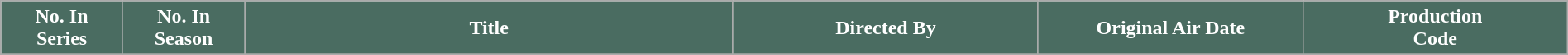<table class="wikitable plainrowheaders" style="width: 100%; margin-right: 0;">
<tr>
<th scope="col" style="background:#4a6c61; color:#fff; width:6%;">No. In<br>Series</th>
<th scope="col" style="background:#4a6c61; color:#fff; width:6%;">No. In<br>Season</th>
<th scope="col" style="background:#4a6c61; color:#fff; width:24%;">Title</th>
<th scope="col" style="background:#4a6c61; color:#fff; width:15%;">Directed By</th>
<th scope="col" style="background:#4a6c61; color:#fff; width:13%;">Original Air Date</th>
<th scope="col" style="background:#4a6c61; color:#fff; width:13%;">Production<br>Code</th>
</tr>
<tr>
</tr>
</table>
